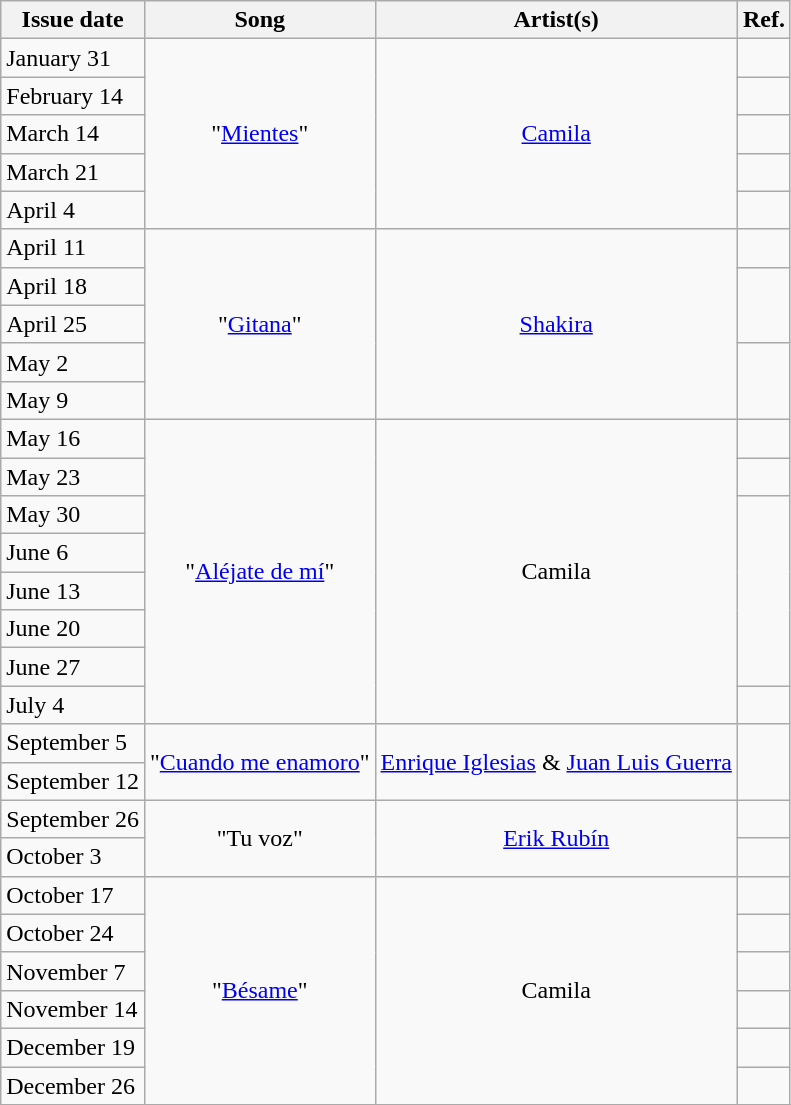<table class="wikitable">
<tr>
<th>Issue date</th>
<th>Song</th>
<th>Artist(s)</th>
<th>Ref.</th>
</tr>
<tr>
<td>January 31</td>
<td style="text-align: center;" rowspan="5">"<a href='#'>Mientes</a>"</td>
<td style="text-align: center;" rowspan="5"><a href='#'>Camila</a></td>
<td style="text-align: center;" rowspan="1"></td>
</tr>
<tr>
<td>February 14</td>
<td style="text-align: center;" rowspan="1"></td>
</tr>
<tr>
<td>March 14</td>
<td style="text-align: center;" rowspan="1"></td>
</tr>
<tr>
<td>March 21</td>
<td style="text-align: center;" rowspan="1"></td>
</tr>
<tr>
<td>April 4</td>
<td style="text-align: center;" rowspan="1"></td>
</tr>
<tr>
<td>April 11</td>
<td style="text-align: center;" rowspan="5">"<a href='#'>Gitana</a>"</td>
<td style="text-align: center;" rowspan="5"><a href='#'>Shakira</a></td>
<td style="text-align: center;" rowspan="1"></td>
</tr>
<tr>
<td>April 18</td>
<td style="text-align: center;" rowspan="2"></td>
</tr>
<tr>
<td>April 25</td>
</tr>
<tr>
<td>May 2</td>
<td style="text-align: center;" rowspan="2"></td>
</tr>
<tr>
<td>May 9</td>
</tr>
<tr>
<td>May 16</td>
<td style="text-align: center;" rowspan="8">"<a href='#'>Aléjate de mí</a>"</td>
<td style="text-align: center;" rowspan="8">Camila</td>
<td style="text-align: center;"></td>
</tr>
<tr>
<td>May 23</td>
<td style="text-align: center;"></td>
</tr>
<tr>
<td>May 30</td>
<td style="text-align: center;" rowspan="5"></td>
</tr>
<tr>
<td>June 6</td>
</tr>
<tr>
<td>June 13</td>
</tr>
<tr>
<td>June 20</td>
</tr>
<tr>
<td>June 27</td>
</tr>
<tr>
<td>July 4</td>
<td style="text-align: center;"></td>
</tr>
<tr>
<td>September 5</td>
<td style="text-align: center;" rowspan="2">"<a href='#'>Cuando me enamoro</a>"</td>
<td style="text-align: center;" rowspan="2"><a href='#'>Enrique Iglesias</a> & <a href='#'>Juan Luis Guerra</a></td>
<td style="text-align: center;" rowspan="2"></td>
</tr>
<tr>
<td>September 12</td>
</tr>
<tr>
<td>September 26</td>
<td style="text-align: center;" rowspan="2">"Tu voz"</td>
<td style="text-align: center;" rowspan="2"><a href='#'>Erik Rubín</a></td>
<td style="text-align: center;" rowspan="1"></td>
</tr>
<tr>
<td>October 3</td>
<td style="text-align: center;"></td>
</tr>
<tr>
<td>October 17</td>
<td style="text-align: center;" rowspan="6">"<a href='#'>Bésame</a>"</td>
<td style="text-align: center;" rowspan="6">Camila</td>
<td style="text-align: center;" rowspan="1"></td>
</tr>
<tr>
<td>October 24</td>
<td style="text-align: center;"></td>
</tr>
<tr>
<td>November 7</td>
<td style="text-align: center;" rowspan="1"></td>
</tr>
<tr>
<td>November 14</td>
<td style="text-align: center;"></td>
</tr>
<tr>
<td>December 19</td>
<td style="text-align: center;" rowspan="1"></td>
</tr>
<tr>
<td>December 26</td>
<td style="text-align: center;"></td>
</tr>
<tr>
</tr>
</table>
